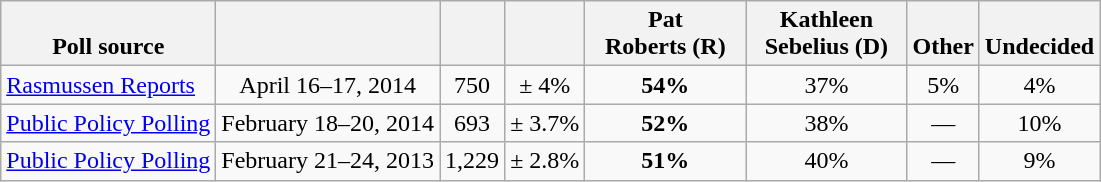<table class="wikitable" style="text-align:center">
<tr valign= bottom>
<th>Poll source</th>
<th></th>
<th></th>
<th></th>
<th style="width:100px;">Pat<br>Roberts (R)</th>
<th style="width:100px;">Kathleen<br>Sebelius (D)</th>
<th>Other</th>
<th>Undecided</th>
</tr>
<tr>
<td align=left><a href='#'>Rasmussen Reports</a></td>
<td>April 16–17, 2014</td>
<td>750</td>
<td>± 4%</td>
<td><strong>54%</strong></td>
<td>37%</td>
<td>5%</td>
<td>4%</td>
</tr>
<tr>
<td align=left><a href='#'>Public Policy Polling</a></td>
<td>February 18–20, 2014</td>
<td>693</td>
<td>± 3.7%</td>
<td><strong>52%</strong></td>
<td>38%</td>
<td>—</td>
<td>10%</td>
</tr>
<tr>
<td align=left><a href='#'>Public Policy Polling</a></td>
<td>February 21–24, 2013</td>
<td>1,229</td>
<td>± 2.8%</td>
<td><strong>51%</strong></td>
<td>40%</td>
<td>—</td>
<td>9%</td>
</tr>
</table>
